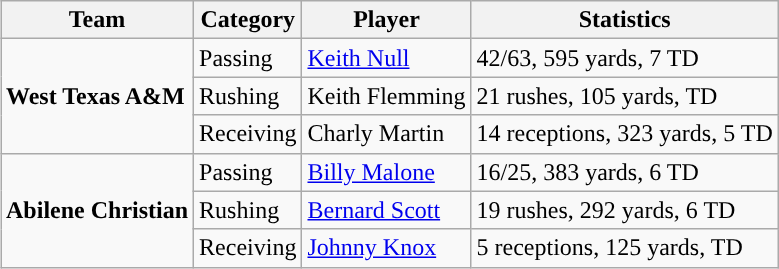<table class="wikitable" style="float: right;">
<tr>
<th>Team</th>
<th>Category</th>
<th>Player</th>
<th>Statistics</th>
</tr>
<tr>
<td rowspan=3><strong>West Texas A&M</strong></td>
<td>Passing</td>
<td><a href='#'>Keith Null</a></td>
<td>42/63, 595 yards, 7 TD</td>
</tr>
<tr>
<td>Rushing</td>
<td>Keith Flemming</td>
<td>21 rushes, 105 yards, TD</td>
</tr>
<tr>
<td>Receiving</td>
<td>Charly Martin</td>
<td>14 receptions, 323 yards, 5 TD</td>
</tr>
<tr>
<td rowspan=3><strong>Abilene Christian</strong></td>
<td>Passing</td>
<td><a href='#'>Billy Malone</a></td>
<td>16/25, 383 yards, 6 TD</td>
</tr>
<tr>
<td>Rushing</td>
<td><a href='#'>Bernard Scott</a></td>
<td>19 rushes, 292 yards, 6 TD</td>
</tr>
<tr>
<td>Receiving</td>
<td><a href='#'>Johnny Knox</a></td>
<td>5 receptions, 125 yards, TD</td>
</tr>
</table>
